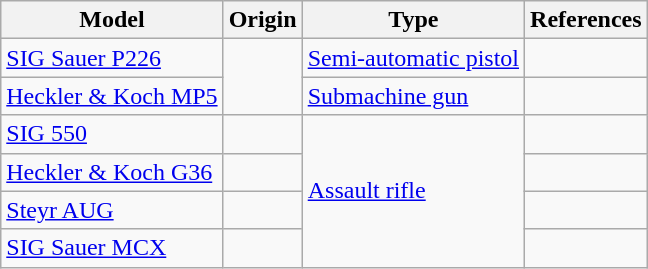<table class="wikitable">
<tr>
<th>Model</th>
<th>Origin</th>
<th>Type</th>
<th>References</th>
</tr>
<tr>
<td><a href='#'>SIG Sauer P226</a></td>
<td rowspan="2"></td>
<td><a href='#'>Semi-automatic pistol</a></td>
<td></td>
</tr>
<tr>
<td><a href='#'>Heckler & Koch MP5</a></td>
<td><a href='#'>Submachine gun</a></td>
<td></td>
</tr>
<tr>
<td><a href='#'>SIG 550</a></td>
<td></td>
<td rowspan="4"><a href='#'>Assault rifle</a></td>
<td></td>
</tr>
<tr>
<td><a href='#'>Heckler & Koch G36</a></td>
<td></td>
<td></td>
</tr>
<tr>
<td><a href='#'>Steyr AUG</a></td>
<td></td>
<td></td>
</tr>
<tr>
<td><a href='#'>SIG Sauer MCX</a></td>
<td></td>
<td></td>
</tr>
</table>
